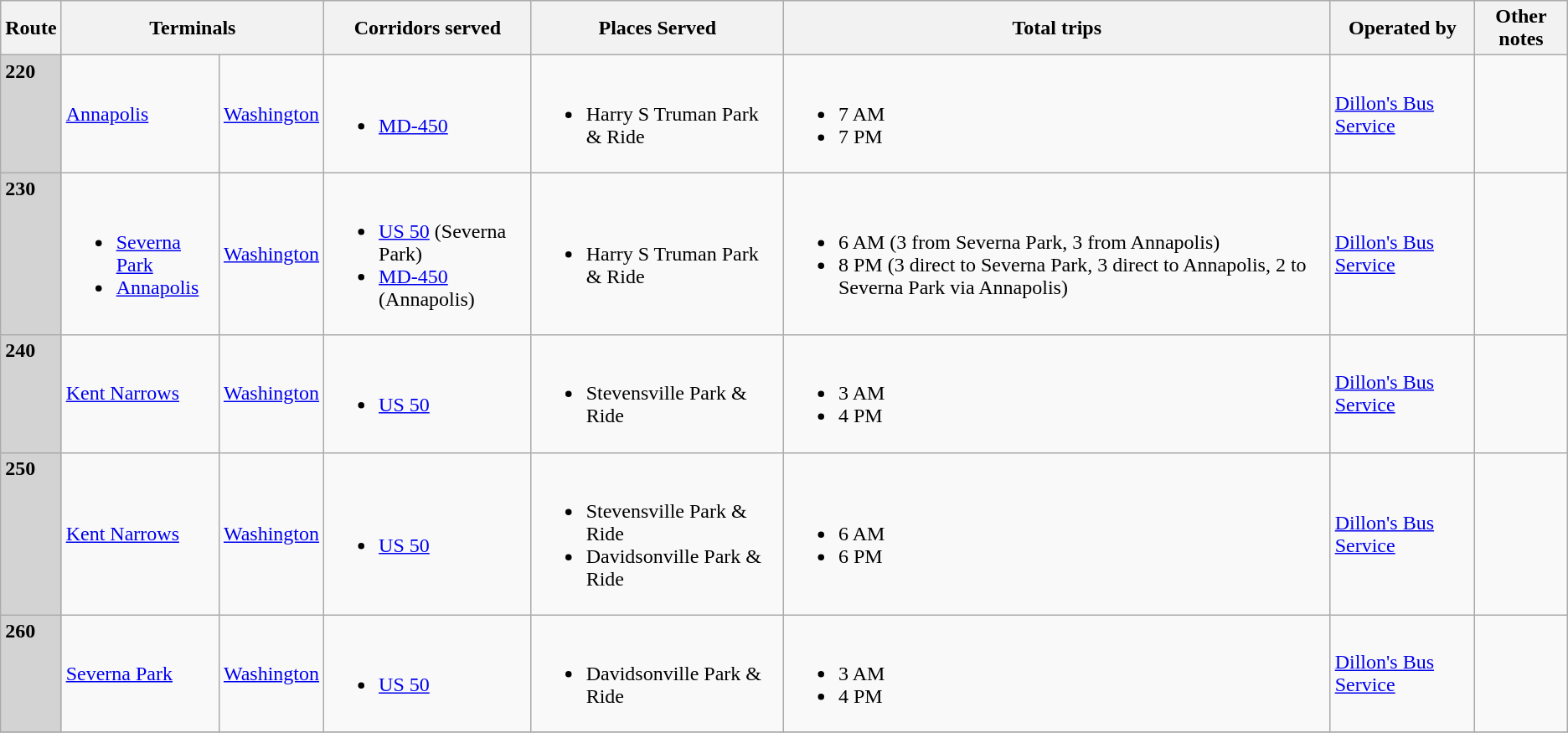<table class="wikitable">
<tr>
<th>Route</th>
<th colspan="2">Terminals</th>
<th>Corridors served</th>
<th>Places Served</th>
<th>Total trips</th>
<th>Operated by</th>
<th>Other notes</th>
</tr>
<tr>
<td style="background:lightgray; color:black; vertical-align:top"><div><strong>220</strong></div></td>
<td><a href='#'>Annapolis</a></td>
<td><a href='#'>Washington</a></td>
<td><br><ul><li><a href='#'>MD-450</a></li></ul></td>
<td><br><ul><li>Harry S Truman Park & Ride</li></ul></td>
<td><br><ul><li>7 AM</li><li>7 PM</li></ul></td>
<td><a href='#'>Dillon's Bus Service</a></td>
<td></td>
</tr>
<tr>
<td style="background:lightgray; color:black; vertical-align:top"><div><strong>230</strong></div></td>
<td><br><ul><li><a href='#'>Severna Park</a></li><li><a href='#'>Annapolis</a></li></ul></td>
<td><a href='#'>Washington</a></td>
<td><br><ul><li><a href='#'>US 50</a> (Severna Park)</li><li><a href='#'>MD-450</a> (Annapolis)</li></ul></td>
<td><br><ul><li>Harry S Truman Park & Ride</li></ul></td>
<td><br><ul><li>6 AM (3 from Severna Park, 3 from Annapolis)</li><li>8 PM (3 direct to Severna Park, 3 direct to Annapolis, 2 to Severna Park via Annapolis)</li></ul></td>
<td><a href='#'>Dillon's Bus Service</a></td>
<td></td>
</tr>
<tr>
<td style="background:lightgray; color:black; vertical-align:top"><div><strong>240</strong></div></td>
<td><a href='#'>Kent Narrows</a></td>
<td><a href='#'>Washington</a></td>
<td><br><ul><li><a href='#'>US 50</a></li></ul></td>
<td><br><ul><li>Stevensville Park & Ride</li></ul></td>
<td><br><ul><li>3 AM</li><li>4 PM</li></ul></td>
<td><a href='#'>Dillon's Bus Service</a></td>
<td></td>
</tr>
<tr>
<td style="background:lightgray; color:black; vertical-align:top"><div><strong>250</strong></div></td>
<td><a href='#'>Kent Narrows</a></td>
<td><a href='#'>Washington</a></td>
<td><br><ul><li><a href='#'>US 50</a></li></ul></td>
<td><br><ul><li>Stevensville Park & Ride</li><li>Davidsonville Park & Ride</li></ul></td>
<td><br><ul><li>6 AM</li><li>6 PM</li></ul></td>
<td><a href='#'>Dillon's Bus Service</a></td>
<td></td>
</tr>
<tr>
<td style="background:lightgray; color:black; vertical-align:top"><div><strong>260</strong></div></td>
<td><a href='#'>Severna Park</a></td>
<td><a href='#'>Washington</a></td>
<td><br><ul><li><a href='#'>US 50</a></li></ul></td>
<td><br><ul><li>Davidsonville Park & Ride</li></ul></td>
<td><br><ul><li>3 AM</li><li>4 PM</li></ul></td>
<td><a href='#'>Dillon's Bus Service</a></td>
<td></td>
</tr>
<tr>
</tr>
</table>
